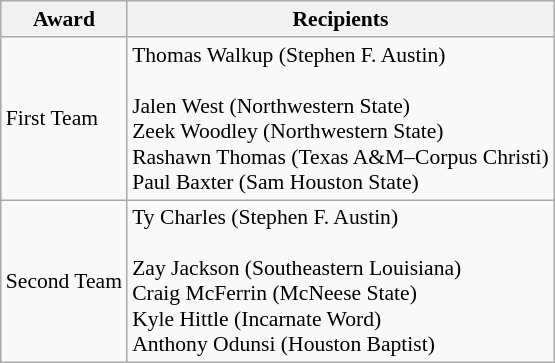<table class="wikitable" style="white-space:nowrap; font-size:90%;">
<tr>
<th>Award</th>
<th>Recipients</th>
</tr>
<tr>
<td>First Team</td>
<td>Thomas Walkup (Stephen F. Austin)<br><br>Jalen West (Northwestern State)<br>
Zeek Woodley (Northwestern State)<br>
Rashawn Thomas (Texas A&M–Corpus Christi)<br>
Paul Baxter (Sam Houston State)</td>
</tr>
<tr>
<td>Second Team</td>
<td>Ty Charles (Stephen F. Austin)<br><br>Zay Jackson (Southeastern Louisiana)<br>
Craig McFerrin (McNeese State)<br>
Kyle Hittle (Incarnate Word)<br>
Anthony Odunsi (Houston Baptist)</td>
</tr>
</table>
